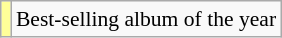<table class="wikitable plainrowheaders" style="font-size:90%;">
<tr>
<td bgcolor=#FFFF99 align=center></td>
<td>Best-selling album of the year</td>
</tr>
</table>
